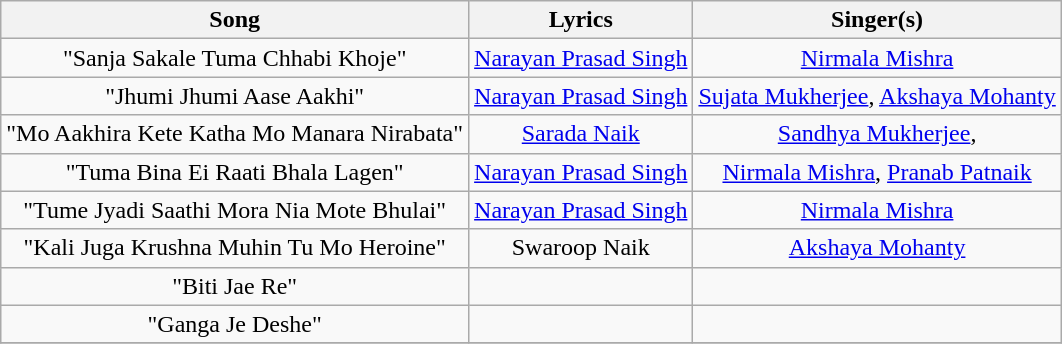<table class="wikitable sortable" style="text-align:center;">
<tr>
<th>Song</th>
<th>Lyrics</th>
<th>Singer(s)</th>
</tr>
<tr>
<td>"Sanja Sakale Tuma Chhabi Khoje"</td>
<td><a href='#'>Narayan Prasad Singh</a></td>
<td><a href='#'>Nirmala Mishra</a></td>
</tr>
<tr>
<td>"Jhumi Jhumi Aase Aakhi"</td>
<td><a href='#'>Narayan Prasad Singh</a></td>
<td><a href='#'>Sujata Mukherjee</a>, <a href='#'>Akshaya Mohanty</a></td>
</tr>
<tr>
<td>"Mo Aakhira Kete Katha Mo Manara Nirabata"</td>
<td><a href='#'>Sarada Naik</a></td>
<td><a href='#'>Sandhya Mukherjee</a>,</td>
</tr>
<tr>
<td>"Tuma Bina Ei Raati Bhala Lagen"</td>
<td><a href='#'>Narayan Prasad Singh</a></td>
<td><a href='#'>Nirmala Mishra</a>, <a href='#'>Pranab Patnaik</a></td>
</tr>
<tr>
<td>"Tume Jyadi Saathi Mora Nia Mote Bhulai"</td>
<td><a href='#'>Narayan Prasad Singh</a></td>
<td><a href='#'>Nirmala Mishra</a></td>
</tr>
<tr>
<td>"Kali Juga Krushna Muhin Tu Mo Heroine"</td>
<td>Swaroop Naik</td>
<td><a href='#'>Akshaya Mohanty</a></td>
</tr>
<tr>
<td>"Biti Jae Re"</td>
<td></td>
<td></td>
</tr>
<tr>
<td>"Ganga Je Deshe"</td>
<td></td>
<td></td>
</tr>
<tr>
</tr>
</table>
